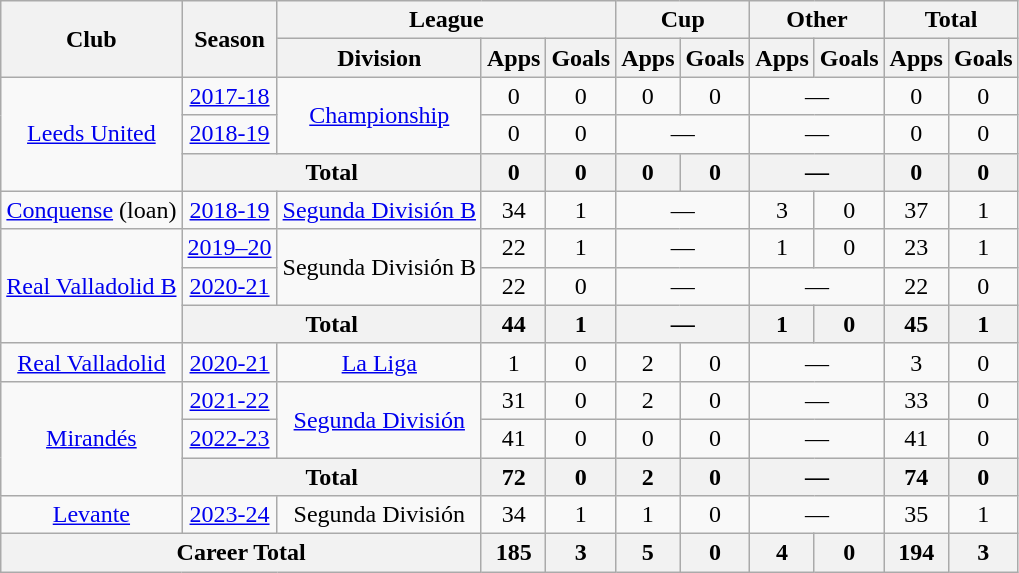<table class="wikitable" border="1" style="text-align: center;">
<tr>
<th rowspan="2">Club</th>
<th rowspan="2">Season</th>
<th colspan="3">League</th>
<th colspan="2">Cup</th>
<th colspan="2">Other</th>
<th colspan="2">Total</th>
</tr>
<tr>
<th>Division</th>
<th>Apps</th>
<th>Goals</th>
<th>Apps</th>
<th>Goals</th>
<th>Apps</th>
<th>Goals</th>
<th>Apps</th>
<th>Goals</th>
</tr>
<tr>
<td rowspan="3"><a href='#'>Leeds United</a></td>
<td><a href='#'>2017-18</a></td>
<td rowspan="2"><a href='#'>Championship</a></td>
<td>0</td>
<td>0</td>
<td>0</td>
<td>0</td>
<td colspan="2">—</td>
<td>0</td>
<td>0</td>
</tr>
<tr>
<td><a href='#'>2018-19</a></td>
<td>0</td>
<td>0</td>
<td colspan="2">—</td>
<td colspan="2">—</td>
<td>0</td>
<td>0</td>
</tr>
<tr>
<th colspan="2">Total</th>
<th>0</th>
<th>0</th>
<th>0</th>
<th>0</th>
<th colspan="2">—</th>
<th>0</th>
<th>0</th>
</tr>
<tr>
<td><a href='#'>Conquense</a> (loan)</td>
<td><a href='#'>2018-19</a></td>
<td><a href='#'>Segunda División B</a></td>
<td>34</td>
<td>1</td>
<td colspan="2">—</td>
<td>3</td>
<td>0</td>
<td>37</td>
<td>1</td>
</tr>
<tr>
<td rowspan="3"><a href='#'>Real Valladolid B</a></td>
<td><a href='#'>2019–20</a></td>
<td rowspan="2">Segunda División B</td>
<td>22</td>
<td>1</td>
<td colspan="2">—</td>
<td>1</td>
<td>0</td>
<td>23</td>
<td>1</td>
</tr>
<tr>
<td><a href='#'>2020-21</a></td>
<td>22</td>
<td>0</td>
<td colspan="2">—</td>
<td colspan="2">—</td>
<td>22</td>
<td>0</td>
</tr>
<tr>
<th colspan="2">Total</th>
<th>44</th>
<th>1</th>
<th colspan="2">—</th>
<th>1</th>
<th>0</th>
<th>45</th>
<th>1</th>
</tr>
<tr>
<td><a href='#'>Real Valladolid</a></td>
<td><a href='#'>2020-21</a></td>
<td><a href='#'>La Liga</a></td>
<td>1</td>
<td>0</td>
<td>2</td>
<td>0</td>
<td colspan="2">—</td>
<td>3</td>
<td>0</td>
</tr>
<tr>
<td rowspan="3"><a href='#'>Mirandés</a></td>
<td><a href='#'>2021-22</a></td>
<td rowspan="2"><a href='#'>Segunda División</a></td>
<td>31</td>
<td>0</td>
<td>2</td>
<td>0</td>
<td colspan="2">—</td>
<td>33</td>
<td>0</td>
</tr>
<tr>
<td><a href='#'>2022-23</a></td>
<td>41</td>
<td>0</td>
<td>0</td>
<td>0</td>
<td colspan="2">—</td>
<td>41</td>
<td>0</td>
</tr>
<tr>
<th colspan="2">Total</th>
<th>72</th>
<th>0</th>
<th>2</th>
<th>0</th>
<th colspan="2">—</th>
<th>74</th>
<th>0</th>
</tr>
<tr>
<td><a href='#'>Levante</a></td>
<td><a href='#'>2023-24</a></td>
<td>Segunda División</td>
<td>34</td>
<td>1</td>
<td>1</td>
<td>0</td>
<td colspan="2">—</td>
<td>35</td>
<td>1</td>
</tr>
<tr>
<th colspan="3">Career Total</th>
<th>185</th>
<th>3</th>
<th>5</th>
<th>0</th>
<th>4</th>
<th>0</th>
<th>194</th>
<th>3</th>
</tr>
</table>
